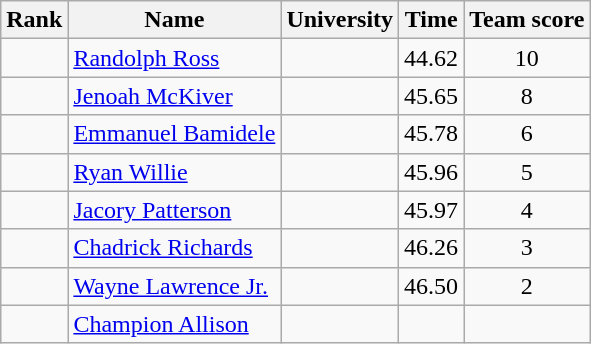<table class="wikitable sortable" style="text-align:center">
<tr>
<th>Rank</th>
<th>Name</th>
<th>University</th>
<th>Time</th>
<th>Team score</th>
</tr>
<tr>
<td></td>
<td align=left> <a href='#'>Randolph Ross</a></td>
<td></td>
<td>44.62</td>
<td>10</td>
</tr>
<tr>
<td></td>
<td align=left> <a href='#'>Jenoah McKiver</a></td>
<td></td>
<td>45.65</td>
<td>8</td>
</tr>
<tr>
<td></td>
<td align=left> <a href='#'>Emmanuel Bamidele</a></td>
<td></td>
<td>45.78</td>
<td>6</td>
</tr>
<tr>
<td></td>
<td align=left> <a href='#'>Ryan Willie</a></td>
<td></td>
<td>45.96</td>
<td>5</td>
</tr>
<tr>
<td></td>
<td align=left> <a href='#'>Jacory Patterson</a></td>
<td></td>
<td>45.97</td>
<td>4</td>
</tr>
<tr>
<td></td>
<td align=left> <a href='#'>Chadrick Richards</a></td>
<td></td>
<td>46.26</td>
<td>3</td>
</tr>
<tr>
<td></td>
<td align=left> <a href='#'>Wayne Lawrence Jr.</a></td>
<td></td>
<td>46.50</td>
<td>2</td>
</tr>
<tr>
<td></td>
<td align=left> <a href='#'>Champion Allison</a></td>
<td></td>
<td></td>
<td></td>
</tr>
</table>
